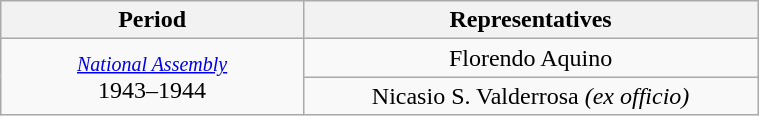<table class="wikitable" style="text-align:center; width:40%;">
<tr>
<th width="40%">Period</th>
<th>Representatives</th>
</tr>
<tr>
<td rowspan="2"><small><a href='#'><em>National Assembly</em></a></small><br>1943–1944</td>
<td>Florendo Aquino</td>
</tr>
<tr>
<td>Nicasio S. Valderrosa <em>(ex officio)</em></td>
</tr>
</table>
